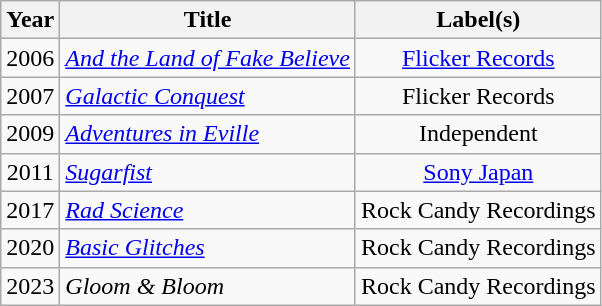<table class="wikitable">
<tr>
<th>Year</th>
<th>Title</th>
<th>Label(s)</th>
</tr>
<tr>
<td align="center">2006</td>
<td align="left"><em><a href='#'>And the Land of Fake Believe</a></em></td>
<td align="center"><a href='#'>Flicker Records</a></td>
</tr>
<tr>
<td align="center">2007</td>
<td align="left"><em><a href='#'>Galactic Conquest</a></em></td>
<td align="center">Flicker Records</td>
</tr>
<tr>
<td align="center">2009</td>
<td align="left"><em><a href='#'>Adventures in Eville</a></em></td>
<td align="center">Independent</td>
</tr>
<tr>
<td align="center">2011</td>
<td align="left"><em><a href='#'>Sugarfist</a></em></td>
<td align="center"><a href='#'>Sony Japan</a></td>
</tr>
<tr>
<td align="center">2017</td>
<td align="left"><em><a href='#'>Rad Science</a></em></td>
<td align="center">Rock Candy Recordings</td>
</tr>
<tr>
<td align="center">2020</td>
<td align="left"><em><a href='#'>Basic Glitches</a></em></td>
<td align="center">Rock Candy Recordings</td>
</tr>
<tr>
<td align="center">2023</td>
<td align="left"><em>Gloom & Bloom</em></td>
<td align="center">Rock Candy Recordings</td>
</tr>
</table>
